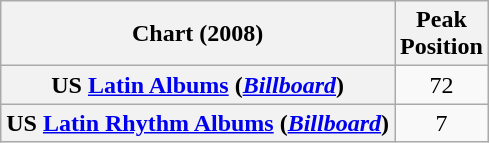<table class="wikitable plainrowheaders" style="text-align:center;">
<tr>
<th scope="col">Chart (2008)</th>
<th scope="col">Peak <br> Position</th>
</tr>
<tr>
<th scope="row">US <a href='#'>Latin Albums</a> (<em><a href='#'>Billboard</a></em>)</th>
<td style="text-align:center;">72</td>
</tr>
<tr>
<th scope="row">US <a href='#'>Latin Rhythm Albums</a> (<em><a href='#'>Billboard</a></em>)</th>
<td style="text-align:center;">7</td>
</tr>
</table>
